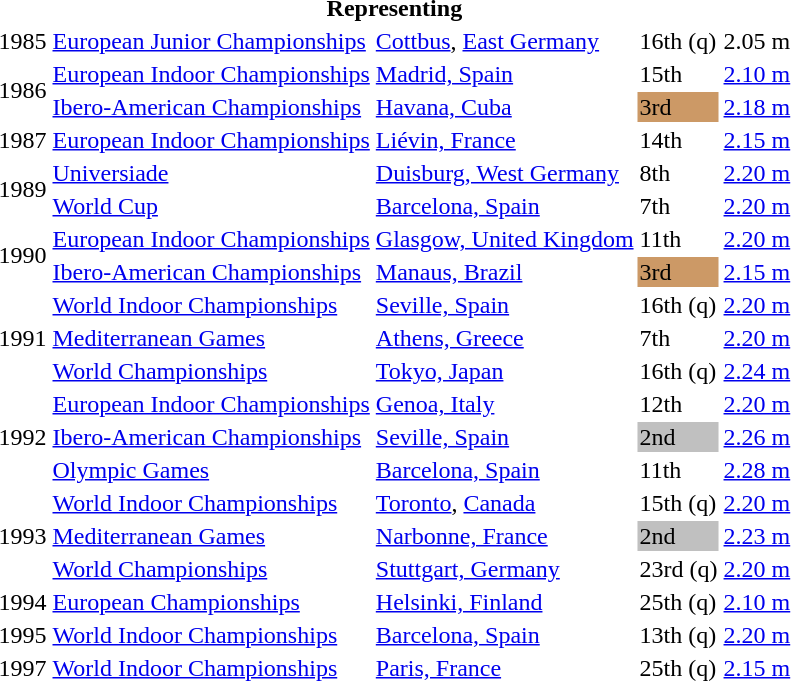<table>
<tr>
<th colspan="6">Representing </th>
</tr>
<tr>
<td>1985</td>
<td><a href='#'>European Junior Championships</a></td>
<td><a href='#'>Cottbus</a>, <a href='#'>East Germany</a></td>
<td>16th (q)</td>
<td>2.05 m</td>
</tr>
<tr>
<td rowspan=2>1986</td>
<td><a href='#'>European Indoor Championships</a></td>
<td><a href='#'>Madrid, Spain</a></td>
<td>15th</td>
<td><a href='#'>2.10 m</a></td>
</tr>
<tr>
<td><a href='#'>Ibero-American Championships</a></td>
<td><a href='#'>Havana, Cuba</a></td>
<td bgcolor=cc9966>3rd</td>
<td><a href='#'>2.18 m</a></td>
</tr>
<tr>
<td>1987</td>
<td><a href='#'>European Indoor Championships</a></td>
<td><a href='#'>Liévin, France</a></td>
<td>14th</td>
<td><a href='#'>2.15 m</a></td>
</tr>
<tr>
<td rowspan=2>1989</td>
<td><a href='#'>Universiade</a></td>
<td><a href='#'>Duisburg, West Germany</a></td>
<td>8th</td>
<td><a href='#'>2.20 m</a></td>
</tr>
<tr>
<td><a href='#'>World Cup</a></td>
<td><a href='#'>Barcelona, Spain</a></td>
<td>7th</td>
<td><a href='#'>2.20 m</a></td>
</tr>
<tr>
<td rowspan=2>1990</td>
<td><a href='#'>European Indoor Championships</a></td>
<td><a href='#'>Glasgow, United Kingdom</a></td>
<td>11th</td>
<td><a href='#'>2.20 m</a></td>
</tr>
<tr>
<td><a href='#'>Ibero-American Championships</a></td>
<td><a href='#'>Manaus, Brazil</a></td>
<td bgcolor=cc9966>3rd</td>
<td><a href='#'>2.15 m</a></td>
</tr>
<tr>
<td rowspan=3>1991</td>
<td><a href='#'>World Indoor Championships</a></td>
<td><a href='#'>Seville, Spain</a></td>
<td>16th (q)</td>
<td><a href='#'>2.20 m</a></td>
</tr>
<tr>
<td><a href='#'>Mediterranean Games</a></td>
<td><a href='#'>Athens, Greece</a></td>
<td>7th</td>
<td><a href='#'>2.20 m</a></td>
</tr>
<tr>
<td><a href='#'>World Championships</a></td>
<td><a href='#'>Tokyo, Japan</a></td>
<td>16th (q)</td>
<td><a href='#'>2.24 m</a></td>
</tr>
<tr>
<td rowspan=3>1992</td>
<td><a href='#'>European Indoor Championships</a></td>
<td><a href='#'>Genoa, Italy</a></td>
<td>12th</td>
<td><a href='#'>2.20 m</a></td>
</tr>
<tr>
<td><a href='#'>Ibero-American Championships</a></td>
<td><a href='#'>Seville, Spain</a></td>
<td bgcolor=silver>2nd</td>
<td><a href='#'>2.26 m</a></td>
</tr>
<tr>
<td><a href='#'>Olympic Games</a></td>
<td><a href='#'>Barcelona, Spain</a></td>
<td>11th</td>
<td><a href='#'>2.28 m</a></td>
</tr>
<tr>
<td rowspan=3>1993</td>
<td><a href='#'>World Indoor Championships</a></td>
<td><a href='#'>Toronto</a>, <a href='#'>Canada</a></td>
<td>15th (q)</td>
<td><a href='#'>2.20 m</a></td>
</tr>
<tr>
<td><a href='#'>Mediterranean Games</a></td>
<td><a href='#'>Narbonne, France</a></td>
<td bgcolor=silver>2nd</td>
<td><a href='#'>2.23 m</a></td>
</tr>
<tr>
<td><a href='#'>World Championships</a></td>
<td><a href='#'>Stuttgart, Germany</a></td>
<td>23rd (q)</td>
<td><a href='#'>2.20 m</a></td>
</tr>
<tr>
<td>1994</td>
<td><a href='#'>European Championships</a></td>
<td><a href='#'>Helsinki, Finland</a></td>
<td>25th (q)</td>
<td><a href='#'>2.10 m</a></td>
</tr>
<tr>
<td>1995</td>
<td><a href='#'>World Indoor Championships</a></td>
<td><a href='#'>Barcelona, Spain</a></td>
<td>13th (q)</td>
<td><a href='#'>2.20 m</a></td>
</tr>
<tr>
<td>1997</td>
<td><a href='#'>World Indoor Championships</a></td>
<td><a href='#'>Paris, France</a></td>
<td>25th (q)</td>
<td><a href='#'>2.15 m</a></td>
</tr>
</table>
